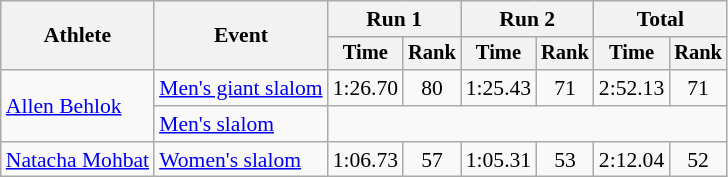<table class="wikitable" style="font-size:90%">
<tr>
<th rowspan=2>Athlete</th>
<th rowspan=2>Event</th>
<th colspan=2>Run 1</th>
<th colspan=2>Run 2</th>
<th colspan=2>Total</th>
</tr>
<tr style="font-size:95%">
<th>Time</th>
<th>Rank</th>
<th>Time</th>
<th>Rank</th>
<th>Time</th>
<th>Rank</th>
</tr>
<tr align=center>
<td rowspan=2 align="left"><a href='#'>Allen Behlok</a></td>
<td align="left"><a href='#'>Men's giant slalom</a></td>
<td>1:26.70</td>
<td>80</td>
<td>1:25.43</td>
<td>71</td>
<td>2:52.13</td>
<td>71</td>
</tr>
<tr align=center>
<td align="left"><a href='#'>Men's slalom</a></td>
<td colspan=6></td>
</tr>
<tr align=center>
<td align="left"><a href='#'>Natacha Mohbat</a></td>
<td align="left"><a href='#'>Women's slalom</a></td>
<td>1:06.73</td>
<td>57</td>
<td>1:05.31</td>
<td>53</td>
<td>2:12.04</td>
<td>52</td>
</tr>
</table>
